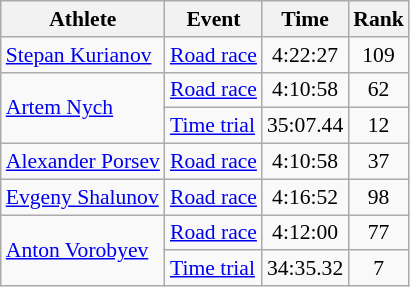<table class="wikitable" style="text-align:center; font-size:90%">
<tr>
<th>Athlete</th>
<th>Event</th>
<th>Time</th>
<th>Rank</th>
</tr>
<tr>
<td align=left><a href='#'>Stepan Kurianov</a></td>
<td align=left><a href='#'>Road race</a></td>
<td>4:22:27</td>
<td>109</td>
</tr>
<tr>
<td rowspan=2 align=left><a href='#'>Artem Nych</a></td>
<td align=left><a href='#'>Road race</a></td>
<td>4:10:58</td>
<td>62</td>
</tr>
<tr>
<td align=left><a href='#'>Time trial</a></td>
<td>35:07.44</td>
<td>12</td>
</tr>
<tr>
<td align=left><a href='#'>Alexander Porsev</a></td>
<td align=left><a href='#'>Road race</a></td>
<td>4:10:58</td>
<td>37</td>
</tr>
<tr>
<td align=left><a href='#'>Evgeny Shalunov</a></td>
<td align=left><a href='#'>Road race</a></td>
<td>4:16:52</td>
<td>98</td>
</tr>
<tr>
<td rowspan=2 align=left><a href='#'>Anton Vorobyev</a></td>
<td align=left><a href='#'>Road race</a></td>
<td>4:12:00</td>
<td>77</td>
</tr>
<tr>
<td align=left><a href='#'>Time trial</a></td>
<td>34:35.32</td>
<td>7</td>
</tr>
</table>
